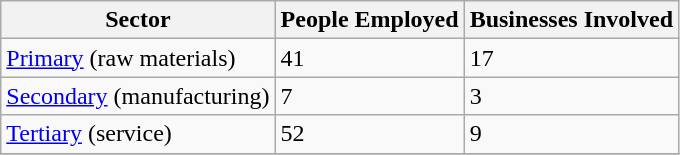<table class="wikitable">
<tr>
<th>Sector</th>
<th>People Employed</th>
<th>Businesses Involved</th>
</tr>
<tr>
<td><a href='#'>Primary</a> (raw materials)</td>
<td>41</td>
<td>17</td>
</tr>
<tr>
<td><a href='#'>Secondary</a> (manufacturing)</td>
<td>7</td>
<td>3</td>
</tr>
<tr>
<td><a href='#'>Tertiary</a> (service)</td>
<td>52</td>
<td>9</td>
</tr>
<tr>
</tr>
</table>
